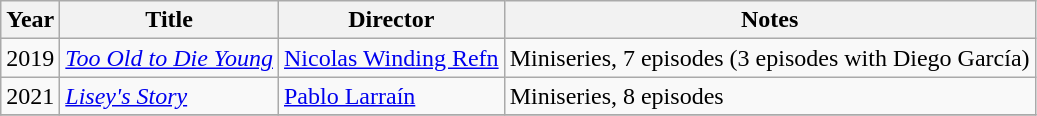<table class="wikitable">
<tr>
<th>Year</th>
<th>Title</th>
<th>Director</th>
<th>Notes</th>
</tr>
<tr>
<td>2019</td>
<td><em><a href='#'>Too Old to Die Young</a></em></td>
<td><a href='#'>Nicolas Winding Refn</a></td>
<td>Miniseries, 7 episodes (3 episodes with Diego García)</td>
</tr>
<tr>
<td>2021</td>
<td><em><a href='#'>Lisey's Story</a></em></td>
<td><a href='#'>Pablo Larraín</a></td>
<td>Miniseries, 8 episodes</td>
</tr>
<tr>
</tr>
</table>
